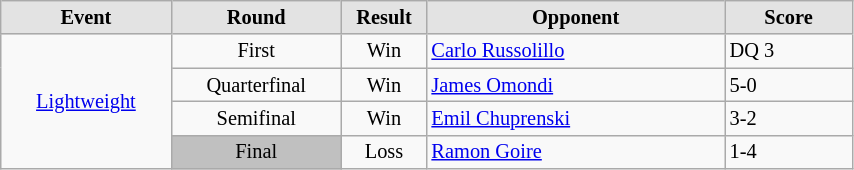<table style='font-size: 85%; text-align: left;' class='wikitable' width='45%'>
<tr>
<th style='border-style: none none solid solid; background: #e3e3e3; width: 20%'><strong>Event</strong></th>
<th style='border-style: none none solid solid; background: #e3e3e3; width: 20%'><strong>Round</strong></th>
<th style='border-style: none none solid solid; background: #e3e3e3; width: 10%'><strong>Result</strong></th>
<th style='border-style: none none solid solid; background: #e3e3e3; width: 35%'><strong>Opponent</strong></th>
<th style='border-style: none none solid solid; background: #e3e3e3; width: 15%'><strong>Score</strong></th>
</tr>
<tr align=center>
<td rowspan="4" style="text-align:center;"><a href='#'>Lightweight</a></td>
<td align='center'>First</td>
<td>Win</td>
<td align='left'> <a href='#'>Carlo Russolillo</a></td>
<td align='left'>DQ 3</td>
</tr>
<tr align=center>
<td align='center'>Quarterfinal</td>
<td>Win</td>
<td align='left'> <a href='#'>James Omondi</a></td>
<td align='left'>5-0</td>
</tr>
<tr align=center>
<td align='center'>Semifinal</td>
<td>Win</td>
<td align='left'> <a href='#'>Emil Chuprenski</a></td>
<td align='left'>3-2</td>
</tr>
<tr align=center>
<td align='center'; bgcolor="silver">Final</td>
<td>Loss</td>
<td align='left'> <a href='#'>Ramon Goire</a></td>
<td align='left'>1-4</td>
</tr>
</table>
